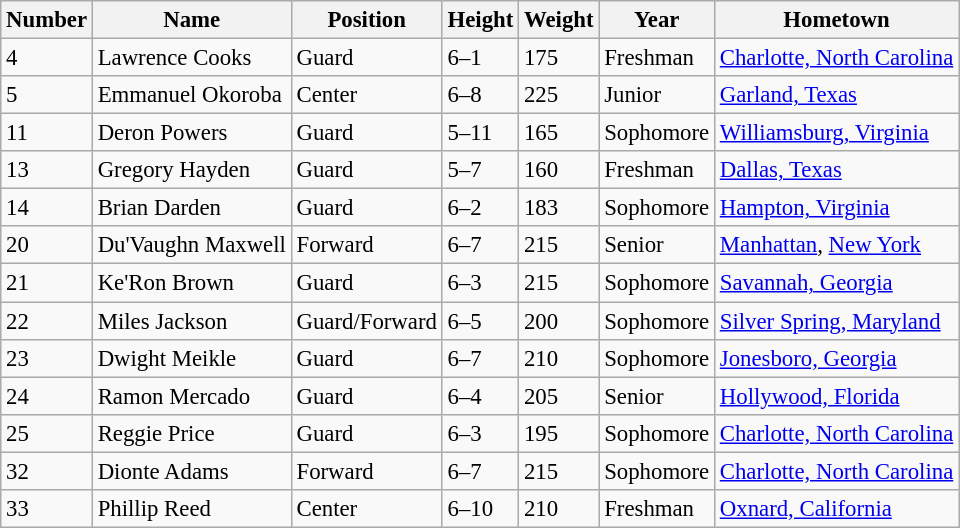<table class="wikitable sortable" style="font-size: 95%;">
<tr>
<th>Number</th>
<th>Name</th>
<th>Position</th>
<th>Height</th>
<th>Weight</th>
<th>Year</th>
<th>Hometown</th>
</tr>
<tr>
<td>4</td>
<td>Lawrence Cooks</td>
<td>Guard</td>
<td>6–1</td>
<td>175</td>
<td>Freshman</td>
<td><a href='#'>Charlotte, North Carolina</a></td>
</tr>
<tr>
<td>5</td>
<td>Emmanuel Okoroba</td>
<td>Center</td>
<td>6–8</td>
<td>225</td>
<td>Junior</td>
<td><a href='#'>Garland, Texas</a></td>
</tr>
<tr>
<td>11</td>
<td>Deron Powers</td>
<td>Guard</td>
<td>5–11</td>
<td>165</td>
<td>Sophomore</td>
<td><a href='#'>Williamsburg, Virginia</a></td>
</tr>
<tr>
<td>13</td>
<td>Gregory Hayden</td>
<td>Guard</td>
<td>5–7</td>
<td>160</td>
<td>Freshman</td>
<td><a href='#'>Dallas, Texas</a></td>
</tr>
<tr>
<td>14</td>
<td>Brian Darden</td>
<td>Guard</td>
<td>6–2</td>
<td>183</td>
<td>Sophomore</td>
<td><a href='#'>Hampton, Virginia</a></td>
</tr>
<tr>
<td>20</td>
<td>Du'Vaughn Maxwell</td>
<td>Forward</td>
<td>6–7</td>
<td>215</td>
<td>Senior</td>
<td><a href='#'>Manhattan</a>, <a href='#'>New York</a></td>
</tr>
<tr>
<td>21</td>
<td>Ke'Ron Brown</td>
<td>Guard</td>
<td>6–3</td>
<td>215</td>
<td>Sophomore</td>
<td><a href='#'>Savannah, Georgia</a></td>
</tr>
<tr>
<td>22</td>
<td>Miles Jackson</td>
<td>Guard/Forward</td>
<td>6–5</td>
<td>200</td>
<td>Sophomore</td>
<td><a href='#'>Silver Spring, Maryland</a></td>
</tr>
<tr>
<td>23</td>
<td>Dwight Meikle</td>
<td>Guard</td>
<td>6–7</td>
<td>210</td>
<td>Sophomore</td>
<td><a href='#'>Jonesboro, Georgia</a></td>
</tr>
<tr>
<td>24</td>
<td>Ramon Mercado</td>
<td>Guard</td>
<td>6–4</td>
<td>205</td>
<td>Senior</td>
<td><a href='#'>Hollywood, Florida</a></td>
</tr>
<tr>
<td>25</td>
<td>Reggie Price</td>
<td>Guard</td>
<td>6–3</td>
<td>195</td>
<td>Sophomore</td>
<td><a href='#'>Charlotte, North Carolina</a></td>
</tr>
<tr>
<td>32</td>
<td>Dionte Adams</td>
<td>Forward</td>
<td>6–7</td>
<td>215</td>
<td>Sophomore</td>
<td><a href='#'>Charlotte, North Carolina</a></td>
</tr>
<tr>
<td>33</td>
<td>Phillip Reed</td>
<td>Center</td>
<td>6–10</td>
<td>210</td>
<td>Freshman</td>
<td><a href='#'>Oxnard, California</a></td>
</tr>
</table>
